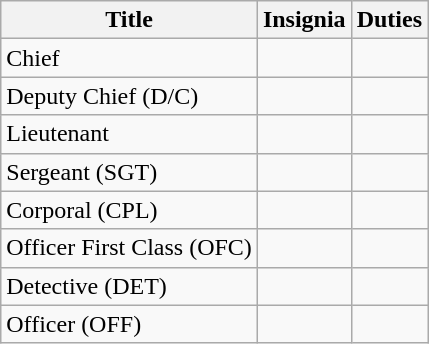<table border="2" cellspacing="1" cellpadding="7" style="border-collapse:collapse;" class="wikitable">
<tr>
<th>Title</th>
<th>Insignia</th>
<th>Duties</th>
</tr>
<tr>
<td>Chief</td>
<td></td>
<td></td>
</tr>
<tr>
<td>Deputy Chief (D/C)</td>
<td></td>
<td></td>
</tr>
<tr>
<td>Lieutenant</td>
<td></td>
<td></td>
</tr>
<tr>
<td>Sergeant (SGT)</td>
<td></td>
<td></td>
</tr>
<tr>
<td>Corporal (CPL)</td>
<td></td>
<td></td>
</tr>
<tr>
<td>Officer First Class (OFC)</td>
<td></td>
<td></td>
</tr>
<tr>
<td>Detective (DET)</td>
<td></td>
<td></td>
</tr>
<tr>
<td Patrol>Officer (OFF)</td>
<td></td>
<td></td>
</tr>
</table>
